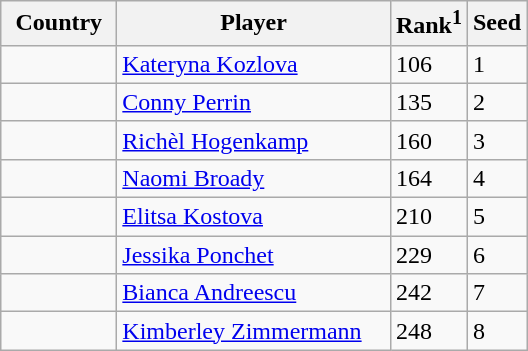<table class="sortable wikitable">
<tr>
<th width="70">Country</th>
<th width="175">Player</th>
<th>Rank<sup>1</sup></th>
<th>Seed</th>
</tr>
<tr>
<td></td>
<td><a href='#'>Kateryna Kozlova</a></td>
<td>106</td>
<td>1</td>
</tr>
<tr>
<td></td>
<td><a href='#'>Conny Perrin</a></td>
<td>135</td>
<td>2</td>
</tr>
<tr>
<td></td>
<td><a href='#'>Richèl Hogenkamp</a></td>
<td>160</td>
<td>3</td>
</tr>
<tr>
<td></td>
<td><a href='#'>Naomi Broady</a></td>
<td>164</td>
<td>4</td>
</tr>
<tr>
<td></td>
<td><a href='#'>Elitsa Kostova</a></td>
<td>210</td>
<td>5</td>
</tr>
<tr>
<td></td>
<td><a href='#'>Jessika Ponchet</a></td>
<td>229</td>
<td>6</td>
</tr>
<tr>
<td></td>
<td><a href='#'>Bianca Andreescu</a></td>
<td>242</td>
<td>7</td>
</tr>
<tr>
<td></td>
<td><a href='#'>Kimberley Zimmermann</a></td>
<td>248</td>
<td>8</td>
</tr>
</table>
